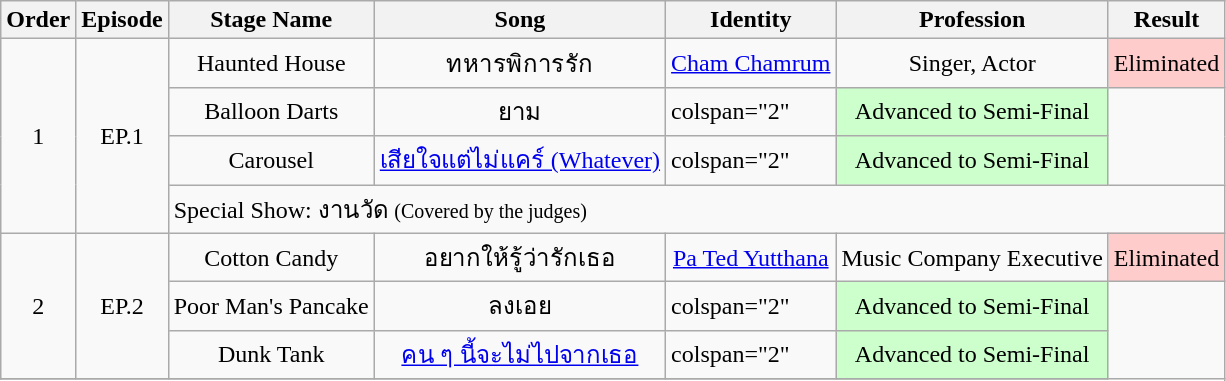<table class="wikitable">
<tr>
<th>Order</th>
<th>Episode</th>
<th>Stage Name</th>
<th>Song</th>
<th>Identity</th>
<th>Profession</th>
<th>Result</th>
</tr>
<tr>
<td rowspan="4" align="center">1</td>
<td rowspan="4" align="center">EP.1</td>
<td style="text-align:center;">Haunted House</td>
<td style="text-align:center;">ทหารพิการรัก</td>
<td style="text-align:center;"><a href='#'>Cham Chamrum</a></td>
<td style="text-align:center;">Singer, Actor</td>
<td style="text-align:center; background:#ffcccc;">Eliminated</td>
</tr>
<tr>
<td style="text-align:center;">Balloon Darts</td>
<td style="text-align:center;">ยาม</td>
<td>colspan="2"  </td>
<td style="text-align:center; background:#ccffcc;">Advanced to Semi-Final</td>
</tr>
<tr>
<td style="text-align:center;">Carousel</td>
<td style="text-align:center;"><a href='#'>เสียใจแต่ไม่แคร์ (Whatever)</a></td>
<td>colspan="2"  </td>
<td style="text-align:center; background:#ccffcc;">Advanced to Semi-Final</td>
</tr>
<tr>
<td colspan="5">Special Show: งานวัด <small>(Covered by the judges)</small></td>
</tr>
<tr>
<td rowspan="3" align="center">2</td>
<td rowspan="3" align="center">EP.2</td>
<td style="text-align:center;">Cotton Candy</td>
<td style="text-align:center;">อยากให้รู้ว่ารักเธอ</td>
<td style="text-align:center;"><a href='#'>Pa Ted Yutthana</a></td>
<td style="text-align:center;">Music Company Executive</td>
<td style="text-align:center; background:#ffcccc;">Eliminated</td>
</tr>
<tr>
<td style="text-align:center;">Poor Man's Pancake</td>
<td style="text-align:center;">ลงเอย</td>
<td>colspan="2"  </td>
<td style="text-align:center; background:#ccffcc;">Advanced to Semi-Final</td>
</tr>
<tr>
<td style="text-align:center;">Dunk Tank</td>
<td style="text-align:center;"><a href='#'>คน ๆ นี้จะไม่ไปจากเธอ</a></td>
<td>colspan="2"  </td>
<td style="text-align:center; background:#ccffcc;">Advanced to Semi-Final</td>
</tr>
<tr>
</tr>
</table>
